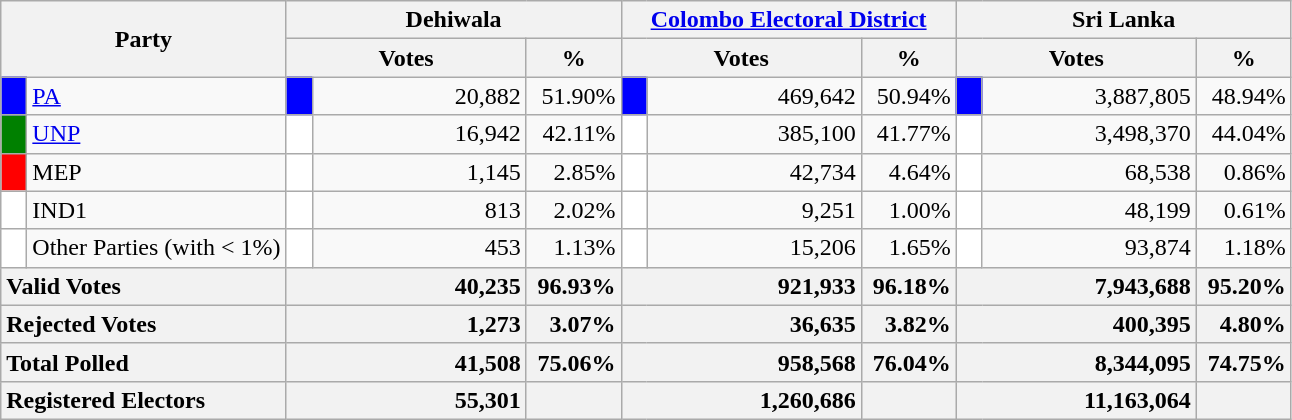<table class="wikitable">
<tr>
<th colspan="2" width="144px"rowspan="2">Party</th>
<th colspan="3" width="216px">Dehiwala</th>
<th colspan="3" width="216px"><a href='#'>Colombo Electoral District</a></th>
<th colspan="3" width="216px">Sri Lanka</th>
</tr>
<tr>
<th colspan="2" width="144px">Votes</th>
<th>%</th>
<th colspan="2" width="144px">Votes</th>
<th>%</th>
<th colspan="2" width="144px">Votes</th>
<th>%</th>
</tr>
<tr>
<td style="background-color:blue;" width="10px"></td>
<td style="text-align:left;"><a href='#'>PA</a></td>
<td style="background-color:blue;" width="10px"></td>
<td style="text-align:right;">20,882</td>
<td style="text-align:right;">51.90%</td>
<td style="background-color:blue;" width="10px"></td>
<td style="text-align:right;">469,642</td>
<td style="text-align:right;">50.94%</td>
<td style="background-color:blue;" width="10px"></td>
<td style="text-align:right;">3,887,805</td>
<td style="text-align:right;">48.94%</td>
</tr>
<tr>
<td style="background-color:green;" width="10px"></td>
<td style="text-align:left;"><a href='#'>UNP</a></td>
<td style="background-color:white;" width="10px"></td>
<td style="text-align:right;">16,942</td>
<td style="text-align:right;">42.11%</td>
<td style="background-color:white;" width="10px"></td>
<td style="text-align:right;">385,100</td>
<td style="text-align:right;">41.77%</td>
<td style="background-color:white;" width="10px"></td>
<td style="text-align:right;">3,498,370</td>
<td style="text-align:right;">44.04%</td>
</tr>
<tr>
<td style="background-color:red;" width="10px"></td>
<td style="text-align:left;">MEP</td>
<td style="background-color:white;" width="10px"></td>
<td style="text-align:right;">1,145</td>
<td style="text-align:right;">2.85%</td>
<td style="background-color:white;" width="10px"></td>
<td style="text-align:right;">42,734</td>
<td style="text-align:right;">4.64%</td>
<td style="background-color:white;" width="10px"></td>
<td style="text-align:right;">68,538</td>
<td style="text-align:right;">0.86%</td>
</tr>
<tr>
<td style="background-color:white;" width="10px"></td>
<td style="text-align:left;">IND1</td>
<td style="background-color:white;" width="10px"></td>
<td style="text-align:right;">813</td>
<td style="text-align:right;">2.02%</td>
<td style="background-color:white;" width="10px"></td>
<td style="text-align:right;">9,251</td>
<td style="text-align:right;">1.00%</td>
<td style="background-color:white;" width="10px"></td>
<td style="text-align:right;">48,199</td>
<td style="text-align:right;">0.61%</td>
</tr>
<tr>
<td style="background-color:white;" width="10px"></td>
<td style="text-align:left;">Other Parties (with < 1%)</td>
<td style="background-color:white;" width="10px"></td>
<td style="text-align:right;">453</td>
<td style="text-align:right;">1.13%</td>
<td style="background-color:white;" width="10px"></td>
<td style="text-align:right;">15,206</td>
<td style="text-align:right;">1.65%</td>
<td style="background-color:white;" width="10px"></td>
<td style="text-align:right;">93,874</td>
<td style="text-align:right;">1.18%</td>
</tr>
<tr>
<th colspan="2" width="144px"style="text-align:left;">Valid Votes</th>
<th style="text-align:right;"colspan="2" width="144px">40,235</th>
<th style="text-align:right;">96.93%</th>
<th style="text-align:right;"colspan="2" width="144px">921,933</th>
<th style="text-align:right;">96.18%</th>
<th style="text-align:right;"colspan="2" width="144px">7,943,688</th>
<th style="text-align:right;">95.20%</th>
</tr>
<tr>
<th colspan="2" width="144px"style="text-align:left;">Rejected Votes</th>
<th style="text-align:right;"colspan="2" width="144px">1,273</th>
<th style="text-align:right;">3.07%</th>
<th style="text-align:right;"colspan="2" width="144px">36,635</th>
<th style="text-align:right;">3.82%</th>
<th style="text-align:right;"colspan="2" width="144px">400,395</th>
<th style="text-align:right;">4.80%</th>
</tr>
<tr>
<th colspan="2" width="144px"style="text-align:left;">Total Polled</th>
<th style="text-align:right;"colspan="2" width="144px">41,508</th>
<th style="text-align:right;">75.06%</th>
<th style="text-align:right;"colspan="2" width="144px">958,568</th>
<th style="text-align:right;">76.04%</th>
<th style="text-align:right;"colspan="2" width="144px">8,344,095</th>
<th style="text-align:right;">74.75%</th>
</tr>
<tr>
<th colspan="2" width="144px"style="text-align:left;">Registered Electors</th>
<th style="text-align:right;"colspan="2" width="144px">55,301</th>
<th></th>
<th style="text-align:right;"colspan="2" width="144px">1,260,686</th>
<th></th>
<th style="text-align:right;"colspan="2" width="144px">11,163,064</th>
<th></th>
</tr>
</table>
